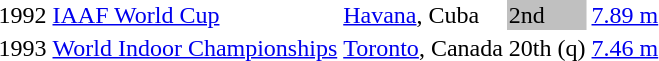<table>
<tr>
<td>1992</td>
<td><a href='#'>IAAF World Cup</a></td>
<td><a href='#'>Havana</a>, Cuba</td>
<td bgcolor=silver>2nd</td>
<td><a href='#'>7.89 m</a></td>
</tr>
<tr>
<td>1993</td>
<td><a href='#'>World Indoor Championships</a></td>
<td><a href='#'>Toronto</a>, Canada</td>
<td>20th (q)</td>
<td><a href='#'>7.46 m</a></td>
</tr>
</table>
